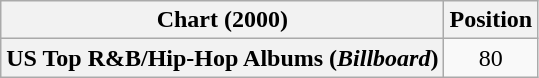<table class="wikitable plainrowheaders" style="text-align:center">
<tr>
<th scope="col">Chart (2000)</th>
<th scope="col">Position</th>
</tr>
<tr>
<th scope="row">US Top R&B/Hip-Hop Albums (<em>Billboard</em>)</th>
<td>80</td>
</tr>
</table>
